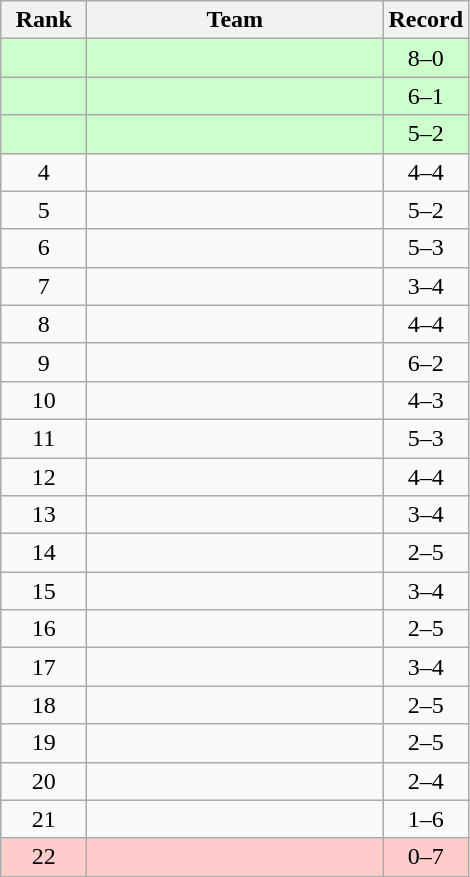<table class="wikitable" style="text-align: center">
<tr>
<th width=50>Rank</th>
<th width=190>Team</th>
<th>Record</th>
</tr>
<tr bgcolor=#ccffcc>
<td></td>
<td align=left></td>
<td>8–0</td>
</tr>
<tr bgcolor=#ccffcc>
<td></td>
<td align=left></td>
<td>6–1</td>
</tr>
<tr bgcolor=#ccffcc>
<td></td>
<td align=left></td>
<td>5–2</td>
</tr>
<tr>
<td>4</td>
<td align=left></td>
<td>4–4</td>
</tr>
<tr>
<td>5</td>
<td align=left></td>
<td>5–2</td>
</tr>
<tr>
<td>6</td>
<td align=left></td>
<td>5–3</td>
</tr>
<tr>
<td>7</td>
<td align=left></td>
<td>3–4</td>
</tr>
<tr>
<td>8</td>
<td align=left></td>
<td>4–4</td>
</tr>
<tr>
<td>9</td>
<td align=left></td>
<td>6–2</td>
</tr>
<tr>
<td>10</td>
<td align=left></td>
<td>4–3</td>
</tr>
<tr>
<td>11</td>
<td align=left></td>
<td>5–3</td>
</tr>
<tr>
<td>12</td>
<td align=left></td>
<td>4–4</td>
</tr>
<tr>
<td>13</td>
<td align=left></td>
<td>3–4</td>
</tr>
<tr>
<td>14</td>
<td align=left></td>
<td>2–5</td>
</tr>
<tr>
<td>15</td>
<td align=left></td>
<td>3–4</td>
</tr>
<tr>
<td>16</td>
<td align=left></td>
<td>2–5</td>
</tr>
<tr>
<td>17</td>
<td align=left></td>
<td>3–4</td>
</tr>
<tr>
<td>18</td>
<td align=left></td>
<td>2–5</td>
</tr>
<tr>
<td>19</td>
<td align=left></td>
<td>2–5</td>
</tr>
<tr>
<td>20</td>
<td align=left></td>
<td>2–4</td>
</tr>
<tr>
<td>21</td>
<td align=left></td>
<td>1–6</td>
</tr>
<tr bgcolor=ffcccc>
<td>22</td>
<td align=left></td>
<td>0–7</td>
</tr>
</table>
